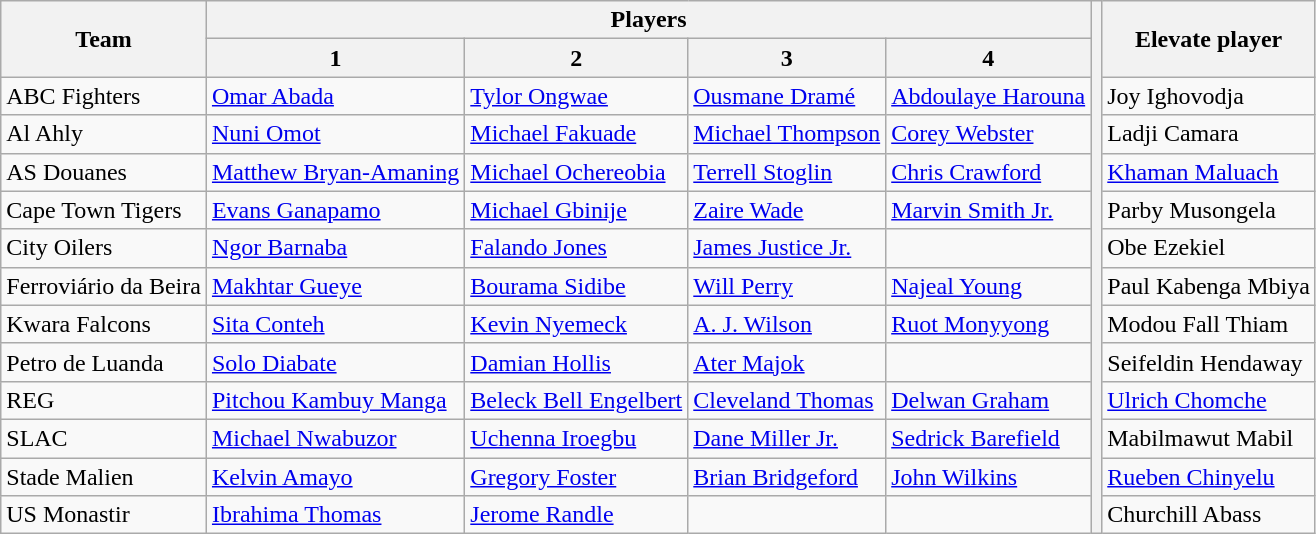<table class="wikitable">
<tr>
<th rowspan="2">Team</th>
<th colspan="4">Players</th>
<th rowspan="14"></th>
<th rowspan="2">Elevate player</th>
</tr>
<tr>
<th>1</th>
<th>2</th>
<th>3</th>
<th>4</th>
</tr>
<tr>
<td>ABC Fighters</td>
<td> <a href='#'>Omar Abada</a></td>
<td> <a href='#'>Tylor Ongwae</a></td>
<td> <a href='#'>Ousmane Dramé</a></td>
<td> <a href='#'>Abdoulaye Harouna</a></td>
<td> Joy Ighovodja</td>
</tr>
<tr>
<td>Al Ahly</td>
<td> <a href='#'>Nuni Omot</a></td>
<td> <a href='#'>Michael Fakuade</a></td>
<td> <a href='#'>Michael Thompson</a></td>
<td> <a href='#'>Corey Webster</a></td>
<td> Ladji Camara</td>
</tr>
<tr>
<td>AS Douanes</td>
<td> <a href='#'>Matthew Bryan-Amaning</a></td>
<td> <a href='#'>Michael Ochereobia</a></td>
<td> <a href='#'>Terrell Stoglin</a></td>
<td> <a href='#'>Chris Crawford</a></td>
<td> <a href='#'>Khaman Maluach</a></td>
</tr>
<tr>
<td>Cape Town Tigers</td>
<td> <a href='#'>Evans Ganapamo</a></td>
<td> <a href='#'>Michael Gbinije</a></td>
<td> <a href='#'>Zaire Wade</a></td>
<td> <a href='#'>Marvin Smith Jr.</a></td>
<td> Parby Musongela</td>
</tr>
<tr>
<td>City Oilers</td>
<td> <a href='#'>Ngor Barnaba</a></td>
<td> <a href='#'>Falando Jones</a></td>
<td> <a href='#'>James Justice Jr.</a></td>
<td></td>
<td> Obe Ezekiel</td>
</tr>
<tr>
<td>Ferroviário da Beira</td>
<td> <a href='#'>Makhtar Gueye</a></td>
<td> <a href='#'>Bourama Sidibe</a></td>
<td> <a href='#'>Will Perry</a></td>
<td> <a href='#'>Najeal Young</a></td>
<td> Paul Kabenga Mbiya</td>
</tr>
<tr>
<td>Kwara Falcons</td>
<td> <a href='#'>Sita Conteh</a></td>
<td> <a href='#'>Kevin Nyemeck</a></td>
<td> <a href='#'>A. J. Wilson</a></td>
<td> <a href='#'>Ruot Monyyong</a></td>
<td> Modou Fall Thiam</td>
</tr>
<tr>
<td>Petro de Luanda</td>
<td> <a href='#'>Solo Diabate</a></td>
<td> <a href='#'>Damian Hollis</a></td>
<td> <a href='#'>Ater Majok</a></td>
<td></td>
<td> Seifeldin Hendaway</td>
</tr>
<tr>
<td>REG</td>
<td> <a href='#'>Pitchou Kambuy Manga</a></td>
<td> <a href='#'>Beleck Bell Engelbert</a></td>
<td> <a href='#'>Cleveland Thomas</a></td>
<td> <a href='#'>Delwan Graham</a></td>
<td> <a href='#'>Ulrich Chomche</a></td>
</tr>
<tr>
<td>SLAC</td>
<td> <a href='#'>Michael Nwabuzor</a></td>
<td> <a href='#'>Uchenna Iroegbu</a></td>
<td> <a href='#'>Dane Miller Jr.</a></td>
<td> <a href='#'>Sedrick Barefield</a></td>
<td> Mabilmawut Mabil</td>
</tr>
<tr>
<td>Stade Malien</td>
<td> <a href='#'>Kelvin Amayo</a></td>
<td> <a href='#'>Gregory Foster</a></td>
<td> <a href='#'>Brian Bridgeford</a></td>
<td> <a href='#'>John Wilkins</a></td>
<td> <a href='#'>Rueben Chinyelu</a></td>
</tr>
<tr>
<td>US Monastir</td>
<td> <a href='#'>Ibrahima Thomas</a></td>
<td> <a href='#'>Jerome Randle</a></td>
<td></td>
<td></td>
<td> Churchill Abass</td>
</tr>
</table>
